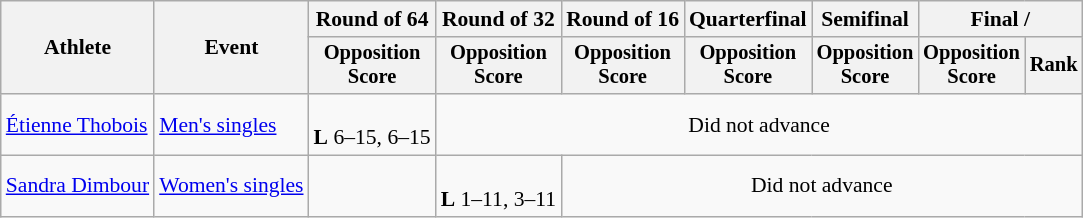<table class=wikitable style="font-size:90%">
<tr>
<th rowspan="2">Athlete</th>
<th rowspan="2">Event</th>
<th>Round of 64</th>
<th>Round of 32</th>
<th>Round of 16</th>
<th>Quarterfinal</th>
<th>Semifinal</th>
<th colspan=2>Final / </th>
</tr>
<tr style="font-size:95%">
<th>Opposition<br>Score</th>
<th>Opposition<br>Score</th>
<th>Opposition<br>Score</th>
<th>Opposition<br>Score</th>
<th>Opposition<br>Score</th>
<th>Opposition<br>Score</th>
<th>Rank</th>
</tr>
<tr align=center>
<td align=left><a href='#'>Étienne Thobois</a></td>
<td align=left><a href='#'>Men's singles</a></td>
<td><br><strong>L</strong> 6–15, 6–15</td>
<td colspan=6>Did not advance</td>
</tr>
<tr align=center>
<td align=left><a href='#'>Sandra Dimbour</a></td>
<td align=left><a href='#'>Women's singles</a></td>
<td></td>
<td><br><strong>L</strong> 1–11, 3–11</td>
<td colspan=5>Did not advance</td>
</tr>
</table>
